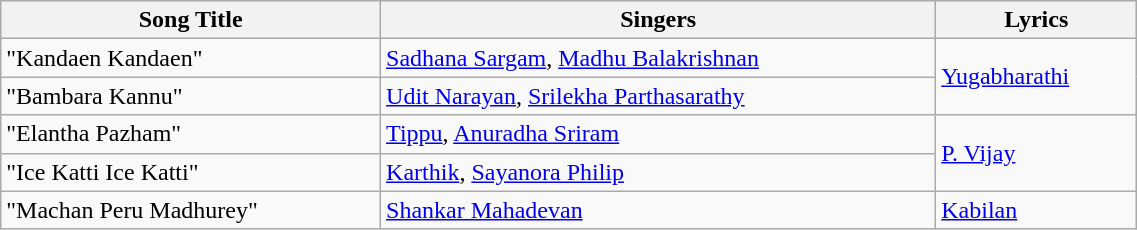<table class="wikitable" style="width:60%;">
<tr>
<th>Song Title</th>
<th>Singers</th>
<th>Lyrics</th>
</tr>
<tr>
<td>"Kandaen Kandaen"</td>
<td><a href='#'>Sadhana Sargam</a>, <a href='#'>Madhu Balakrishnan</a></td>
<td rowspan=2><a href='#'>Yugabharathi</a></td>
</tr>
<tr>
<td>"Bambara Kannu"</td>
<td><a href='#'>Udit Narayan</a>, <a href='#'>Srilekha Parthasarathy</a></td>
</tr>
<tr>
<td>"Elantha Pazham"</td>
<td><a href='#'>Tippu</a>, <a href='#'>Anuradha Sriram</a></td>
<td rowspan=2><a href='#'>P. Vijay</a></td>
</tr>
<tr>
<td>"Ice Katti Ice Katti"</td>
<td><a href='#'>Karthik</a>, <a href='#'>Sayanora Philip</a></td>
</tr>
<tr>
<td>"Machan Peru Madhurey"</td>
<td><a href='#'>Shankar Mahadevan</a></td>
<td><a href='#'>Kabilan</a></td>
</tr>
</table>
